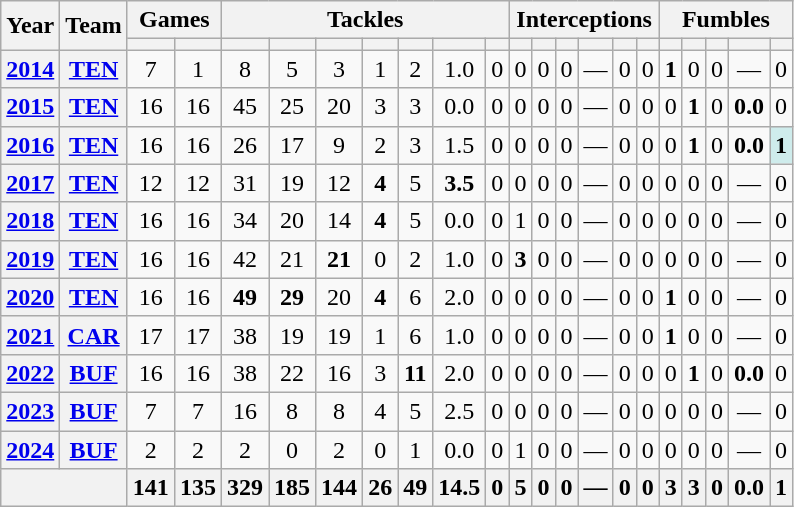<table class="wikitable" style="text-align: center;">
<tr>
<th rowspan="2">Year</th>
<th rowspan="2">Team</th>
<th colspan="2">Games</th>
<th colspan="7">Tackles</th>
<th colspan="6">Interceptions</th>
<th colspan="5">Fumbles</th>
</tr>
<tr>
<th></th>
<th></th>
<th></th>
<th></th>
<th></th>
<th></th>
<th></th>
<th></th>
<th></th>
<th></th>
<th></th>
<th></th>
<th></th>
<th></th>
<th></th>
<th></th>
<th></th>
<th></th>
<th></th>
<th></th>
</tr>
<tr>
<th><a href='#'>2014</a></th>
<th><a href='#'>TEN</a></th>
<td>7</td>
<td>1</td>
<td>8</td>
<td>5</td>
<td>3</td>
<td>1</td>
<td>2</td>
<td>1.0</td>
<td>0</td>
<td>0</td>
<td>0</td>
<td>0</td>
<td>—</td>
<td>0</td>
<td>0</td>
<td><strong>1</strong></td>
<td>0</td>
<td>0</td>
<td>—</td>
<td>0</td>
</tr>
<tr>
<th><a href='#'>2015</a></th>
<th><a href='#'>TEN</a></th>
<td>16</td>
<td>16</td>
<td>45</td>
<td>25</td>
<td>20</td>
<td>3</td>
<td>3</td>
<td>0.0</td>
<td>0</td>
<td>0</td>
<td>0</td>
<td>0</td>
<td>—</td>
<td>0</td>
<td>0</td>
<td>0</td>
<td><strong>1</strong></td>
<td>0</td>
<td><strong>0.0</strong></td>
<td>0</td>
</tr>
<tr>
<th><a href='#'>2016</a></th>
<th><a href='#'>TEN</a></th>
<td>16</td>
<td>16</td>
<td>26</td>
<td>17</td>
<td>9</td>
<td>2</td>
<td>3</td>
<td>1.5</td>
<td>0</td>
<td>0</td>
<td>0</td>
<td>0</td>
<td>—</td>
<td>0</td>
<td>0</td>
<td>0</td>
<td><strong>1</strong></td>
<td>0</td>
<td><strong>0.0</strong></td>
<td style="background:#cfecec;"><strong>1</strong></td>
</tr>
<tr>
<th><a href='#'>2017</a></th>
<th><a href='#'>TEN</a></th>
<td>12</td>
<td>12</td>
<td>31</td>
<td>19</td>
<td>12</td>
<td><strong>4</strong></td>
<td>5</td>
<td><strong>3.5</strong></td>
<td>0</td>
<td>0</td>
<td>0</td>
<td>0</td>
<td>—</td>
<td>0</td>
<td>0</td>
<td>0</td>
<td>0</td>
<td>0</td>
<td>—</td>
<td>0</td>
</tr>
<tr>
<th><a href='#'>2018</a></th>
<th><a href='#'>TEN</a></th>
<td>16</td>
<td>16</td>
<td>34</td>
<td>20</td>
<td>14</td>
<td><strong>4</strong></td>
<td>5</td>
<td>0.0</td>
<td>0</td>
<td>1</td>
<td>0</td>
<td>0</td>
<td>—</td>
<td>0</td>
<td>0</td>
<td>0</td>
<td>0</td>
<td>0</td>
<td>—</td>
<td>0</td>
</tr>
<tr>
<th><a href='#'>2019</a></th>
<th><a href='#'>TEN</a></th>
<td>16</td>
<td>16</td>
<td>42</td>
<td>21</td>
<td><strong>21</strong></td>
<td>0</td>
<td>2</td>
<td>1.0</td>
<td>0</td>
<td><strong>3</strong></td>
<td>0</td>
<td>0</td>
<td>—</td>
<td>0</td>
<td>0</td>
<td>0</td>
<td>0</td>
<td>0</td>
<td>—</td>
<td>0</td>
</tr>
<tr>
<th><a href='#'>2020</a></th>
<th><a href='#'>TEN</a></th>
<td>16</td>
<td>16</td>
<td><strong>49</strong></td>
<td><strong>29</strong></td>
<td>20</td>
<td><strong>4</strong></td>
<td>6</td>
<td>2.0</td>
<td>0</td>
<td>0</td>
<td>0</td>
<td>0</td>
<td>—</td>
<td>0</td>
<td>0</td>
<td><strong>1</strong></td>
<td>0</td>
<td>0</td>
<td>—</td>
<td>0</td>
</tr>
<tr>
<th><a href='#'>2021</a></th>
<th><a href='#'>CAR</a></th>
<td>17</td>
<td>17</td>
<td>38</td>
<td>19</td>
<td>19</td>
<td>1</td>
<td>6</td>
<td>1.0</td>
<td>0</td>
<td>0</td>
<td>0</td>
<td>0</td>
<td>—</td>
<td>0</td>
<td>0</td>
<td><strong>1</strong></td>
<td>0</td>
<td>0</td>
<td>—</td>
<td>0</td>
</tr>
<tr>
<th><a href='#'>2022</a></th>
<th><a href='#'>BUF</a></th>
<td>16</td>
<td>16</td>
<td>38</td>
<td>22</td>
<td>16</td>
<td>3</td>
<td><strong>11</strong></td>
<td>2.0</td>
<td>0</td>
<td>0</td>
<td>0</td>
<td>0</td>
<td>—</td>
<td>0</td>
<td>0</td>
<td>0</td>
<td><strong>1</strong></td>
<td>0</td>
<td><strong>0.0</strong></td>
<td>0</td>
</tr>
<tr>
<th><a href='#'>2023</a></th>
<th><a href='#'>BUF</a></th>
<td>7</td>
<td>7</td>
<td>16</td>
<td>8</td>
<td>8</td>
<td>4</td>
<td>5</td>
<td>2.5</td>
<td>0</td>
<td>0</td>
<td>0</td>
<td>0</td>
<td>—</td>
<td>0</td>
<td>0</td>
<td>0</td>
<td>0</td>
<td>0</td>
<td>—</td>
<td>0</td>
</tr>
<tr>
<th><a href='#'>2024</a></th>
<th><a href='#'>BUF</a></th>
<td>2</td>
<td>2</td>
<td>2</td>
<td>0</td>
<td>2</td>
<td>0</td>
<td>1</td>
<td>0.0</td>
<td>0</td>
<td>1</td>
<td>0</td>
<td>0</td>
<td>—</td>
<td>0</td>
<td>0</td>
<td>0</td>
<td>0</td>
<td>0</td>
<td>—</td>
<td>0</td>
</tr>
<tr>
<th colspan="2"></th>
<th>141</th>
<th>135</th>
<th>329</th>
<th>185</th>
<th>144</th>
<th>26</th>
<th>49</th>
<th>14.5</th>
<th>0</th>
<th>5</th>
<th>0</th>
<th>0</th>
<th>—</th>
<th>0</th>
<th>0</th>
<th>3</th>
<th>3</th>
<th>0</th>
<th>0.0</th>
<th>1</th>
</tr>
</table>
